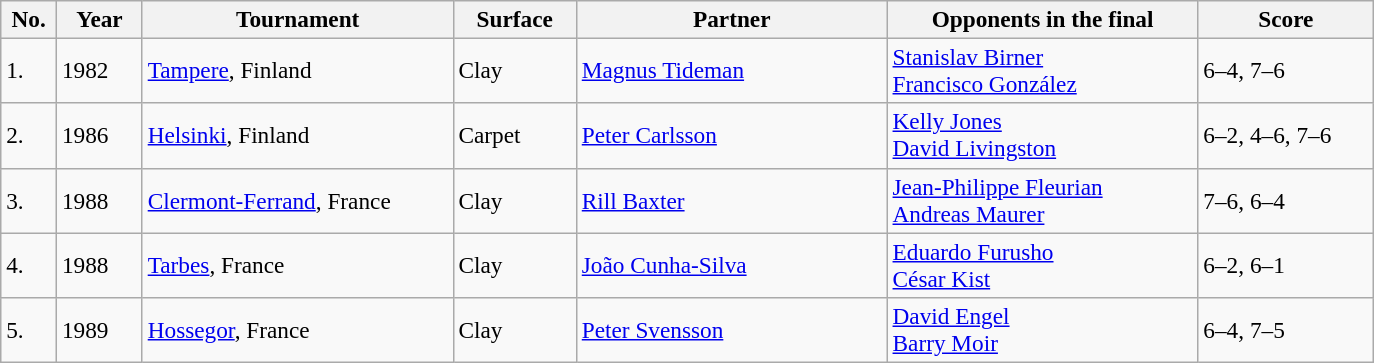<table class="sortable wikitable" style=font-size:97%>
<tr>
<th width=30>No.</th>
<th width=50>Year</th>
<th width=200>Tournament</th>
<th width=75>Surface</th>
<th width=200>Partner</th>
<th width=200>Opponents in the final</th>
<th style="width:110px" class="unsortable">Score</th>
</tr>
<tr>
<td>1.</td>
<td>1982</td>
<td><a href='#'>Tampere</a>, Finland</td>
<td>Clay</td>
<td> <a href='#'>Magnus Tideman</a></td>
<td> <a href='#'>Stanislav Birner</a><br> <a href='#'>Francisco González</a></td>
<td>6–4, 7–6</td>
</tr>
<tr>
<td>2.</td>
<td>1986</td>
<td><a href='#'>Helsinki</a>, Finland</td>
<td>Carpet</td>
<td> <a href='#'>Peter Carlsson</a></td>
<td> <a href='#'>Kelly Jones</a><br> <a href='#'>David Livingston</a></td>
<td>6–2, 4–6, 7–6</td>
</tr>
<tr>
<td>3.</td>
<td>1988</td>
<td><a href='#'>Clermont-Ferrand</a>, France</td>
<td>Clay</td>
<td> <a href='#'>Rill Baxter</a></td>
<td> <a href='#'>Jean-Philippe Fleurian</a><br> <a href='#'>Andreas Maurer</a></td>
<td>7–6, 6–4</td>
</tr>
<tr>
<td>4.</td>
<td>1988</td>
<td><a href='#'>Tarbes</a>, France</td>
<td>Clay</td>
<td> <a href='#'>João Cunha-Silva</a></td>
<td> <a href='#'>Eduardo Furusho</a><br> <a href='#'>César Kist</a></td>
<td>6–2, 6–1</td>
</tr>
<tr>
<td>5.</td>
<td>1989</td>
<td><a href='#'>Hossegor</a>, France</td>
<td>Clay</td>
<td> <a href='#'>Peter Svensson</a></td>
<td> <a href='#'>David Engel</a><br> <a href='#'>Barry Moir</a></td>
<td>6–4, 7–5</td>
</tr>
</table>
